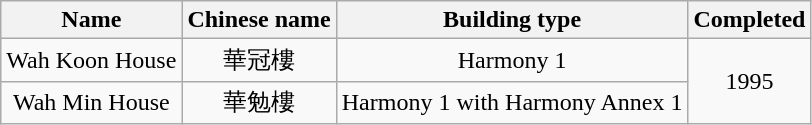<table class="wikitable" style="text-align: center">
<tr>
<th>Name</th>
<th>Chinese name</th>
<th>Building type</th>
<th>Completed</th>
</tr>
<tr>
<td>Wah Koon House</td>
<td>華冠樓</td>
<td>Harmony 1</td>
<td rowspan="2">1995</td>
</tr>
<tr>
<td>Wah Min House</td>
<td>華勉樓</td>
<td>Harmony 1 with Harmony Annex 1</td>
</tr>
</table>
